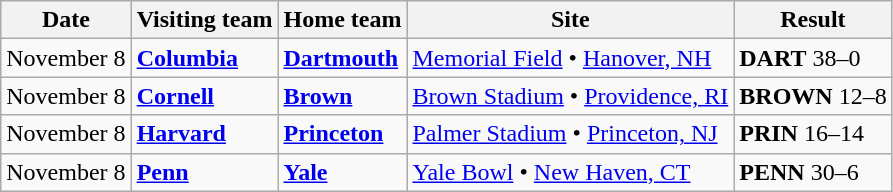<table class="wikitable">
<tr>
<th>Date</th>
<th>Visiting team</th>
<th>Home team</th>
<th>Site</th>
<th>Result</th>
</tr>
<tr>
<td>November 8</td>
<td><strong><a href='#'>Columbia</a></strong></td>
<td><strong><a href='#'>Dartmouth</a></strong></td>
<td><a href='#'>Memorial Field</a> • <a href='#'>Hanover, NH</a></td>
<td><strong>DART</strong> 38–0</td>
</tr>
<tr>
<td>November 8</td>
<td><strong><a href='#'>Cornell</a></strong></td>
<td><strong><a href='#'>Brown</a></strong></td>
<td><a href='#'>Brown Stadium</a> • <a href='#'>Providence, RI</a></td>
<td><strong>BROWN</strong> 12–8</td>
</tr>
<tr>
<td>November 8</td>
<td><strong><a href='#'>Harvard</a></strong></td>
<td><strong><a href='#'>Princeton</a></strong></td>
<td><a href='#'>Palmer Stadium</a> • <a href='#'>Princeton, NJ</a></td>
<td><strong>PRIN</strong> 16–14</td>
</tr>
<tr>
<td>November 8</td>
<td><strong><a href='#'>Penn</a></strong></td>
<td><strong><a href='#'>Yale</a></strong></td>
<td><a href='#'>Yale Bowl</a> • <a href='#'>New Haven, CT</a></td>
<td><strong>PENN</strong> 30–6</td>
</tr>
</table>
